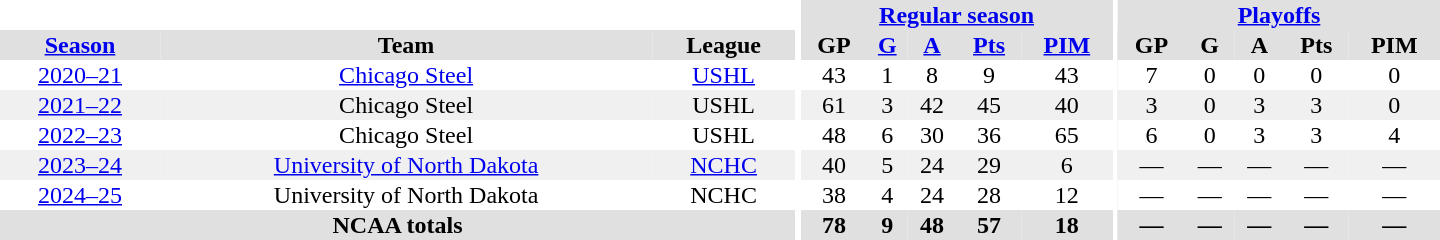<table border="0" cellpadding="1" cellspacing="0" style="text-align:center; width:60em">
<tr bgcolor="#e0e0e0">
<th colspan="3" bgcolor="#ffffff"></th>
<th rowspan="101" bgcolor="#ffffff"></th>
<th colspan="5"><a href='#'>Regular season</a></th>
<th rowspan="101" bgcolor="#ffffff"></th>
<th colspan="5"><a href='#'>Playoffs</a></th>
</tr>
<tr bgcolor="#e0e0e0">
<th><a href='#'>Season</a></th>
<th>Team</th>
<th>League</th>
<th>GP</th>
<th><a href='#'>G</a></th>
<th><a href='#'>A</a></th>
<th><a href='#'>Pts</a></th>
<th><a href='#'>PIM</a></th>
<th>GP</th>
<th>G</th>
<th>A</th>
<th>Pts</th>
<th>PIM</th>
</tr>
<tr>
<td><a href='#'>2020–21</a></td>
<td><a href='#'>Chicago Steel</a></td>
<td><a href='#'>USHL</a></td>
<td>43</td>
<td>1</td>
<td>8</td>
<td>9</td>
<td>43</td>
<td>7</td>
<td>0</td>
<td>0</td>
<td>0</td>
<td>0</td>
</tr>
<tr bgcolor="#f0f0f0">
<td><a href='#'>2021–22</a></td>
<td>Chicago Steel</td>
<td>USHL</td>
<td>61</td>
<td>3</td>
<td>42</td>
<td>45</td>
<td>40</td>
<td>3</td>
<td>0</td>
<td>3</td>
<td>3</td>
<td>0</td>
</tr>
<tr>
<td><a href='#'>2022–23</a></td>
<td>Chicago Steel</td>
<td>USHL</td>
<td>48</td>
<td>6</td>
<td>30</td>
<td>36</td>
<td>65</td>
<td>6</td>
<td>0</td>
<td>3</td>
<td>3</td>
<td>4</td>
</tr>
<tr bgcolor="#f0f0f0">
<td><a href='#'>2023–24</a></td>
<td><a href='#'>University of North Dakota</a></td>
<td><a href='#'>NCHC</a></td>
<td>40</td>
<td>5</td>
<td>24</td>
<td>29</td>
<td>6</td>
<td>—</td>
<td>—</td>
<td>—</td>
<td>—</td>
<td>—</td>
</tr>
<tr>
<td><a href='#'>2024–25</a></td>
<td>University of North Dakota</td>
<td>NCHC</td>
<td>38</td>
<td>4</td>
<td>24</td>
<td>28</td>
<td>12</td>
<td>—</td>
<td>—</td>
<td>—</td>
<td>—</td>
<td>—</td>
</tr>
<tr bgcolor="#e0e0e0">
<th colspan="3">NCAA totals</th>
<th>78</th>
<th>9</th>
<th>48</th>
<th>57</th>
<th>18</th>
<th>—</th>
<th>—</th>
<th>—</th>
<th>—</th>
<th>—</th>
</tr>
</table>
